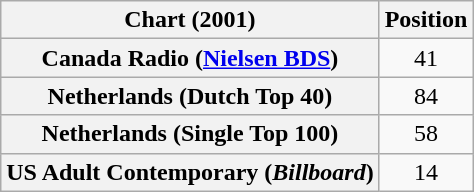<table class="wikitable sortable plainrowheaders">
<tr>
<th>Chart (2001)</th>
<th>Position</th>
</tr>
<tr>
<th scope="row">Canada Radio (<a href='#'>Nielsen BDS</a>)</th>
<td align="center">41</td>
</tr>
<tr>
<th scope="row">Netherlands (Dutch Top 40)</th>
<td align="center">84</td>
</tr>
<tr>
<th scope="row">Netherlands (Single Top 100)</th>
<td align="center">58</td>
</tr>
<tr>
<th scope="row">US Adult Contemporary (<em>Billboard</em>)</th>
<td align="center">14</td>
</tr>
</table>
